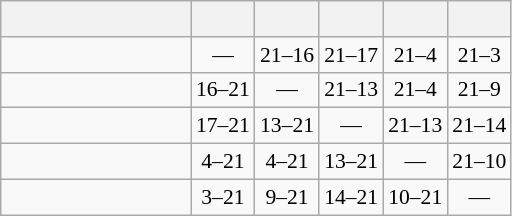<table class="wikitable" style="text-align:center; font-size:90%;">
<tr>
<th width=120> </th>
<th></th>
<th></th>
<th></th>
<th></th>
<th></th>
</tr>
<tr>
<td style="text-align:right;"></td>
<td>—</td>
<td>21–16</td>
<td>21–17</td>
<td>21–4</td>
<td>21–3</td>
</tr>
<tr>
<td style="text-align:right;"></td>
<td>16–21</td>
<td>—</td>
<td>21–13</td>
<td>21–4</td>
<td>21–9</td>
</tr>
<tr>
<td style="text-align:right;"></td>
<td>17–21</td>
<td>13–21</td>
<td>—</td>
<td>21–13</td>
<td>21–14</td>
</tr>
<tr>
<td style="text-align:right;"></td>
<td>4–21</td>
<td>4–21</td>
<td>13–21</td>
<td>—</td>
<td>21–10</td>
</tr>
<tr>
<td style="text-align:right;"></td>
<td>3–21</td>
<td>9–21</td>
<td>14–21</td>
<td>10–21</td>
<td>—</td>
</tr>
</table>
